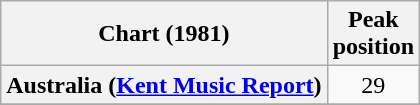<table class="wikitable sortable plainrowheaders" style="text-align:center">
<tr>
<th scope="col">Chart (1981)</th>
<th scope="col">Peak<br>position</th>
</tr>
<tr>
<th scope="row">Australia (<a href='#'>Kent Music Report</a>)</th>
<td style="text-align:center;">29</td>
</tr>
<tr>
</tr>
<tr>
</tr>
<tr>
</tr>
</table>
